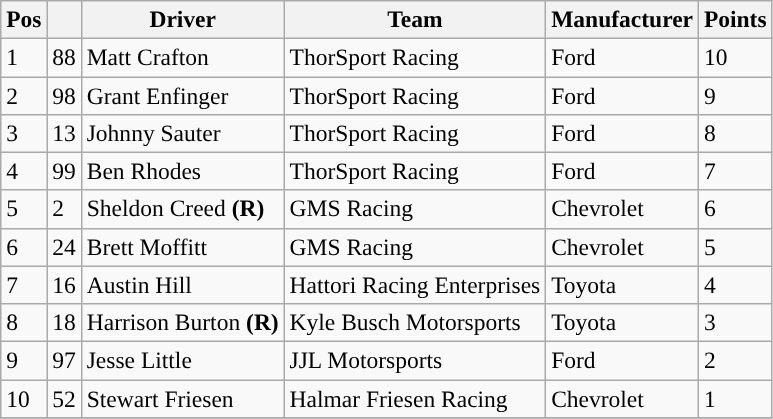<table class="wikitable" style="font-size:98%">
<tr>
<th>Pos</th>
<th></th>
<th>Driver</th>
<th>Team</th>
<th>Manufacturer</th>
<th>Points</th>
</tr>
<tr>
<td>1</td>
<td>88</td>
<td>Matt Crafton</td>
<td>ThorSport Racing</td>
<td>Ford</td>
<td>10</td>
</tr>
<tr>
<td>2</td>
<td>98</td>
<td>Grant Enfinger</td>
<td>ThorSport Racing</td>
<td>Ford</td>
<td>9</td>
</tr>
<tr>
<td>3</td>
<td>13</td>
<td>Johnny Sauter</td>
<td>ThorSport Racing</td>
<td>Ford</td>
<td>8</td>
</tr>
<tr>
<td>4</td>
<td>99</td>
<td>Ben Rhodes</td>
<td>ThorSport Racing</td>
<td>Ford</td>
<td>7</td>
</tr>
<tr>
<td>5</td>
<td>2</td>
<td>Sheldon Creed <strong>(R)</strong></td>
<td>GMS Racing</td>
<td>Chevrolet</td>
<td>6</td>
</tr>
<tr>
<td>6</td>
<td>24</td>
<td>Brett Moffitt</td>
<td>GMS Racing</td>
<td>Chevrolet</td>
<td>5</td>
</tr>
<tr>
<td>7</td>
<td>16</td>
<td>Austin Hill</td>
<td>Hattori Racing Enterprises</td>
<td>Toyota</td>
<td>4</td>
</tr>
<tr>
<td>8</td>
<td>18</td>
<td>Harrison Burton <strong>(R)</strong></td>
<td>Kyle Busch Motorsports</td>
<td>Toyota</td>
<td>3</td>
</tr>
<tr>
<td>9</td>
<td>97</td>
<td>Jesse Little</td>
<td>JJL Motorsports</td>
<td>Ford</td>
<td>2</td>
</tr>
<tr>
<td>10</td>
<td>52</td>
<td>Stewart Friesen</td>
<td>Halmar Friesen Racing</td>
<td>Chevrolet</td>
<td>1</td>
</tr>
<tr>
</tr>
</table>
